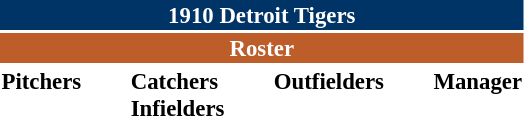<table class="toccolours" style="font-size: 95%;">
<tr>
<th colspan="10" style="background-color: #003366; color: white; text-align: center;">1910 Detroit Tigers</th>
</tr>
<tr>
<td colspan="10" style="background-color: #bd5d29; color: white; text-align: center;"><strong>Roster</strong></td>
</tr>
<tr>
<td valign="top"><strong>Pitchers</strong><br>











</td>
<td width="25px"></td>
<td valign="top"><strong>Catchers</strong><br>



<strong>Infielders</strong>







</td>
<td width="25px"></td>
<td valign="top"><strong>Outfielders</strong><br>


</td>
<td width="25px"></td>
<td valign="top"><strong>Manager</strong><br></td>
</tr>
</table>
